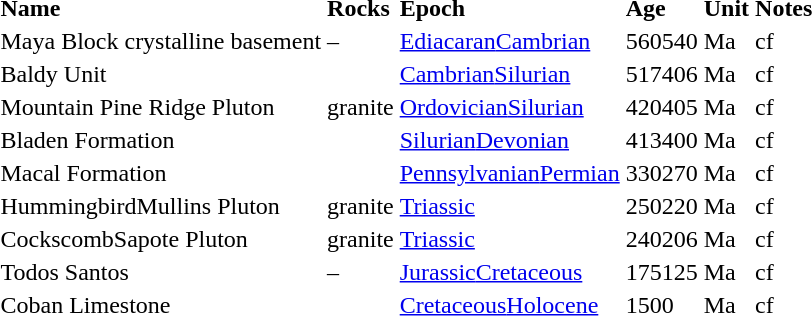<table class="sortable static-row-numbers" style="text-align:left;">
<tr>
<th class=unsortable>Name</th>
<th>Rocks</th>
<th class=unsortable>Epoch</th>
<th>Age</th>
<th class=unsortable>Unit</th>
<th class=unsortable>Notes</th>
</tr>
<tr>
<td>Maya Block crystalline basement</td>
<td>–</td>
<td><a href='#'>Ediacaran</a><a href='#'>Cambrian</a></td>
<td>560540</td>
<td>Ma</td>
<td>cf</td>
</tr>
<tr>
<td>Baldy Unit</td>
<td></td>
<td><a href='#'>Cambrian</a><a href='#'>Silurian</a></td>
<td>517406</td>
<td>Ma</td>
<td>cf</td>
</tr>
<tr>
<td>Mountain Pine Ridge Pluton</td>
<td>granite</td>
<td><a href='#'>Ordovician</a><a href='#'>Silurian</a></td>
<td>420405</td>
<td>Ma</td>
<td>cf</td>
</tr>
<tr>
<td>Bladen Formation</td>
<td></td>
<td><a href='#'>Silurian</a><a href='#'>Devonian</a></td>
<td>413400</td>
<td>Ma</td>
<td>cf</td>
</tr>
<tr>
<td>Macal Formation</td>
<td></td>
<td><a href='#'>Pennsylvanian</a><a href='#'>Permian</a></td>
<td>330270</td>
<td>Ma</td>
<td>cf</td>
</tr>
<tr>
<td>HummingbirdMullins Pluton</td>
<td>granite</td>
<td><a href='#'>Triassic</a></td>
<td>250220</td>
<td>Ma</td>
<td>cf</td>
</tr>
<tr>
<td>CockscombSapote Pluton</td>
<td>granite</td>
<td><a href='#'>Triassic</a></td>
<td>240206</td>
<td>Ma</td>
<td>cf</td>
</tr>
<tr>
<td>Todos Santos</td>
<td>–</td>
<td><a href='#'>Jurassic</a><a href='#'>Cretaceous</a></td>
<td>175125</td>
<td>Ma</td>
<td>cf</td>
</tr>
<tr>
<td>Coban Limestone</td>
<td></td>
<td><a href='#'>Cretaceous</a><a href='#'>Holocene</a></td>
<td>1500</td>
<td>Ma</td>
<td>cf</td>
</tr>
</table>
